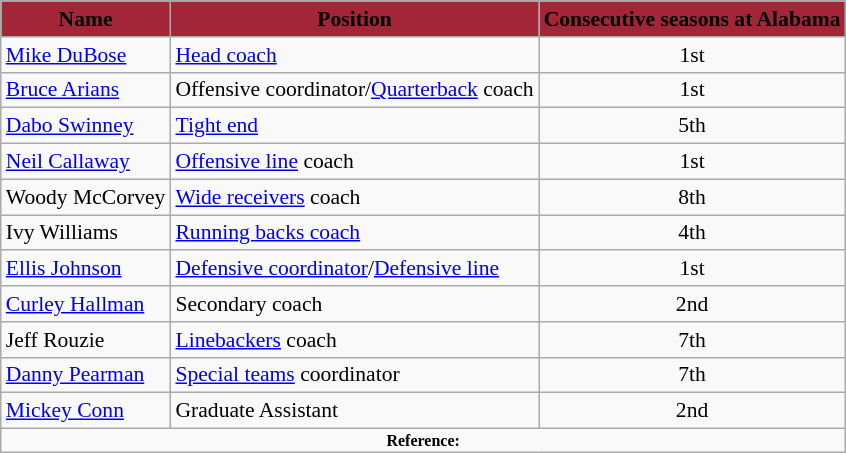<table class="wikitable" style="font-size:90%;">
<tr>
<th style="background:#A32638;"><span>Name</span></th>
<th style="background:#A32638;"><span>Position</span></th>
<th style="background:#A32638;"><span>Consecutive seasons at Alabama </span></th>
</tr>
<tr>
<td><a href='#'>Mike DuBose</a></td>
<td><a href='#'>Head coach</a></td>
<td style="text-align:center">1st</td>
</tr>
<tr>
<td><a href='#'>Bruce Arians</a></td>
<td>Offensive coordinator/<a href='#'>Quarterback</a> coach</td>
<td style="text-align:center">1st</td>
</tr>
<tr>
<td><a href='#'>Dabo Swinney</a></td>
<td><a href='#'>Tight end</a></td>
<td style="text-align:center">5th</td>
</tr>
<tr>
<td><a href='#'>Neil Callaway</a></td>
<td><a href='#'>Offensive line</a> coach</td>
<td style="text-align:center">1st</td>
</tr>
<tr>
<td>Woody McCorvey</td>
<td><a href='#'>Wide receivers</a> coach</td>
<td style="text-align:center">8th</td>
</tr>
<tr>
<td>Ivy Williams</td>
<td><a href='#'>Running backs coach</a></td>
<td style="text-align:center">4th</td>
</tr>
<tr>
<td><a href='#'>Ellis Johnson</a></td>
<td><a href='#'>Defensive coordinator</a>/<a href='#'>Defensive line</a></td>
<td style="text-align:center">1st</td>
</tr>
<tr>
<td><a href='#'>Curley Hallman</a></td>
<td>Secondary coach</td>
<td style="text-align:center">2nd</td>
</tr>
<tr>
<td>Jeff Rouzie</td>
<td><a href='#'>Linebackers</a> coach</td>
<td style="text-align:center">7th</td>
</tr>
<tr>
<td><a href='#'>Danny Pearman</a></td>
<td><a href='#'>Special teams</a> coordinator</td>
<td style="text-align:center">7th</td>
</tr>
<tr>
<td><a href='#'>Mickey Conn</a></td>
<td>Graduate Assistant</td>
<td style="text-align:center">2nd</td>
</tr>
<tr>
<td colspan="4"  style="font-size:8pt; text-align:center;"><strong>Reference:</strong></td>
</tr>
</table>
